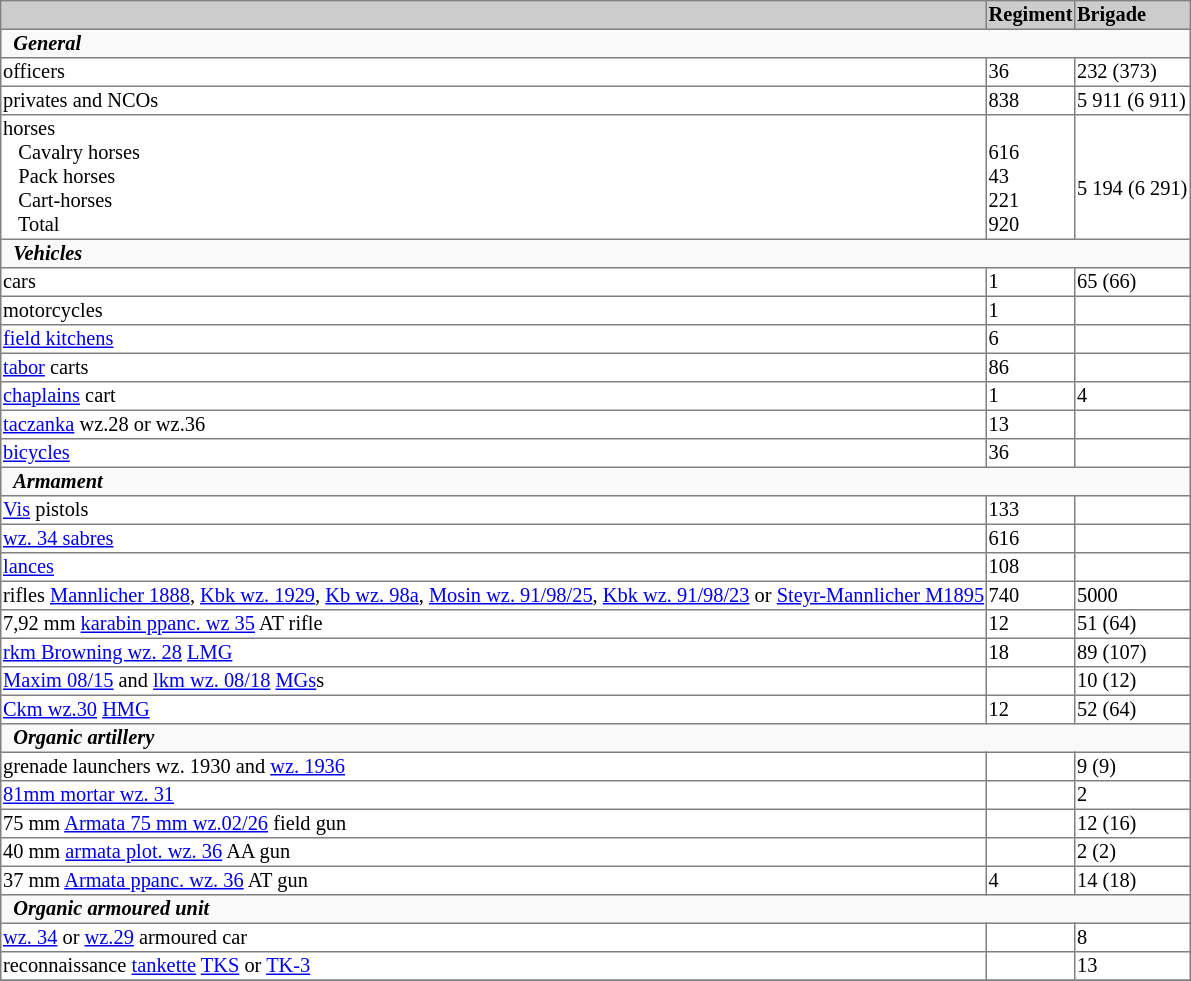<table border="1" cellpadding="1" cellspacing="0" style="font-size: 85%; border: gray solid 1px; border-collapse: collapse; text-align: left;">
<tr>
<th ROWSPAN=1 style="background:#ccc;"></th>
<th style="background:#ccc;">Regiment</th>
<th style="background:#ccc;">Brigade</th>
</tr>
<tr>
<th colspan="14" style="background: #f9f9f9; text-align: left;">  <em>General</em></th>
</tr>
<tr>
<td>officers</td>
<td>36</td>
<td>232 (373)</td>
</tr>
<tr>
<td>privates and NCOs</td>
<td>838</td>
<td>5 911 (6 911)</td>
</tr>
<tr>
<td>horses<br>   Cavalry horses<br>   Pack horses<br>   Cart-horses<br>   Total</td>
<td><br>616<br>43<br>221<br>920</td>
<td><br>5 194 (6 291)</td>
</tr>
<tr>
<th colspan="14" style="background: #f9f9f9; text-align: left;">  <em>Vehicles</em></th>
</tr>
<tr>
<td>cars</td>
<td>1</td>
<td>65 (66)</td>
</tr>
<tr>
<td>motorcycles</td>
<td>1</td>
<td></td>
</tr>
<tr>
<td><a href='#'>field kitchens</a></td>
<td>6</td>
<td></td>
</tr>
<tr>
<td><a href='#'>tabor</a> carts</td>
<td>86</td>
<td></td>
</tr>
<tr>
<td><a href='#'>chaplains</a> cart</td>
<td>1</td>
<td>4</td>
</tr>
<tr>
<td><a href='#'>taczanka</a> wz.28 or wz.36</td>
<td>13</td>
<td></td>
</tr>
<tr>
<td><a href='#'>bicycles</a></td>
<td>36</td>
<td></td>
</tr>
<tr>
<th colspan="14" style="background: #f9f9f9; text-align: left;">  <em>Armament</em></th>
</tr>
<tr>
<td><a href='#'>Vis</a> pistols</td>
<td>133</td>
<td></td>
</tr>
<tr>
<td><a href='#'>wz. 34 sabres</a></td>
<td>616</td>
<td></td>
</tr>
<tr>
<td><a href='#'>lances</a></td>
<td>108</td>
<td></td>
</tr>
<tr>
<td>rifles <a href='#'>Mannlicher 1888</a>, <a href='#'>Kbk wz. 1929</a>, <a href='#'>Kb wz. 98a</a>, <a href='#'>Mosin wz. 91/98/25</a>, <a href='#'>Kbk wz. 91/98/23</a> or <a href='#'>Steyr-Mannlicher M1895</a></td>
<td>740</td>
<td>5000</td>
</tr>
<tr>
<td>7,92 mm <a href='#'>karabin ppanc. wz 35</a> AT rifle</td>
<td>12</td>
<td>51 (64)</td>
</tr>
<tr>
<td><a href='#'>rkm Browning wz. 28</a> <a href='#'>LMG</a></td>
<td>18</td>
<td>89 (107)</td>
</tr>
<tr>
<td><a href='#'>Maxim 08/15</a> and <a href='#'>lkm wz. 08/18</a> <a href='#'>MGs</a>s</td>
<td></td>
<td>10 (12)</td>
</tr>
<tr>
<td><a href='#'>Ckm wz.30</a> <a href='#'>HMG</a></td>
<td>12</td>
<td>52 (64)</td>
</tr>
<tr>
<th colspan="14" style="background: #f9f9f9; text-align: left;">  <em>Organic artillery</em></th>
</tr>
<tr>
<td>grenade launchers wz. 1930 and <a href='#'>wz. 1936</a></td>
<td></td>
<td>9 (9)</td>
</tr>
<tr>
<td><a href='#'>81mm mortar wz. 31</a></td>
<td></td>
<td>2</td>
</tr>
<tr>
<td>75 mm <a href='#'>Armata 75 mm wz.02/26</a> field gun</td>
<td></td>
<td>12 (16)</td>
</tr>
<tr>
<td>40 mm <a href='#'>armata plot. wz. 36</a> AA gun</td>
<td></td>
<td>2 (2)</td>
</tr>
<tr>
<td>37 mm <a href='#'>Armata ppanc. wz. 36</a> AT gun</td>
<td>4</td>
<td>14 (18)</td>
</tr>
<tr>
<th colspan="14" style="background: #f9f9f9; text-align: left;">  <em>Organic armoured unit</em></th>
</tr>
<tr>
<td><a href='#'>wz. 34</a> or <a href='#'>wz.29</a> armoured car</td>
<td></td>
<td>8</td>
</tr>
<tr>
<td>reconnaissance <a href='#'>tankette</a> <a href='#'>TKS</a> or <a href='#'>TK-3</a></td>
<td></td>
<td>13</td>
</tr>
<tr>
</tr>
</table>
